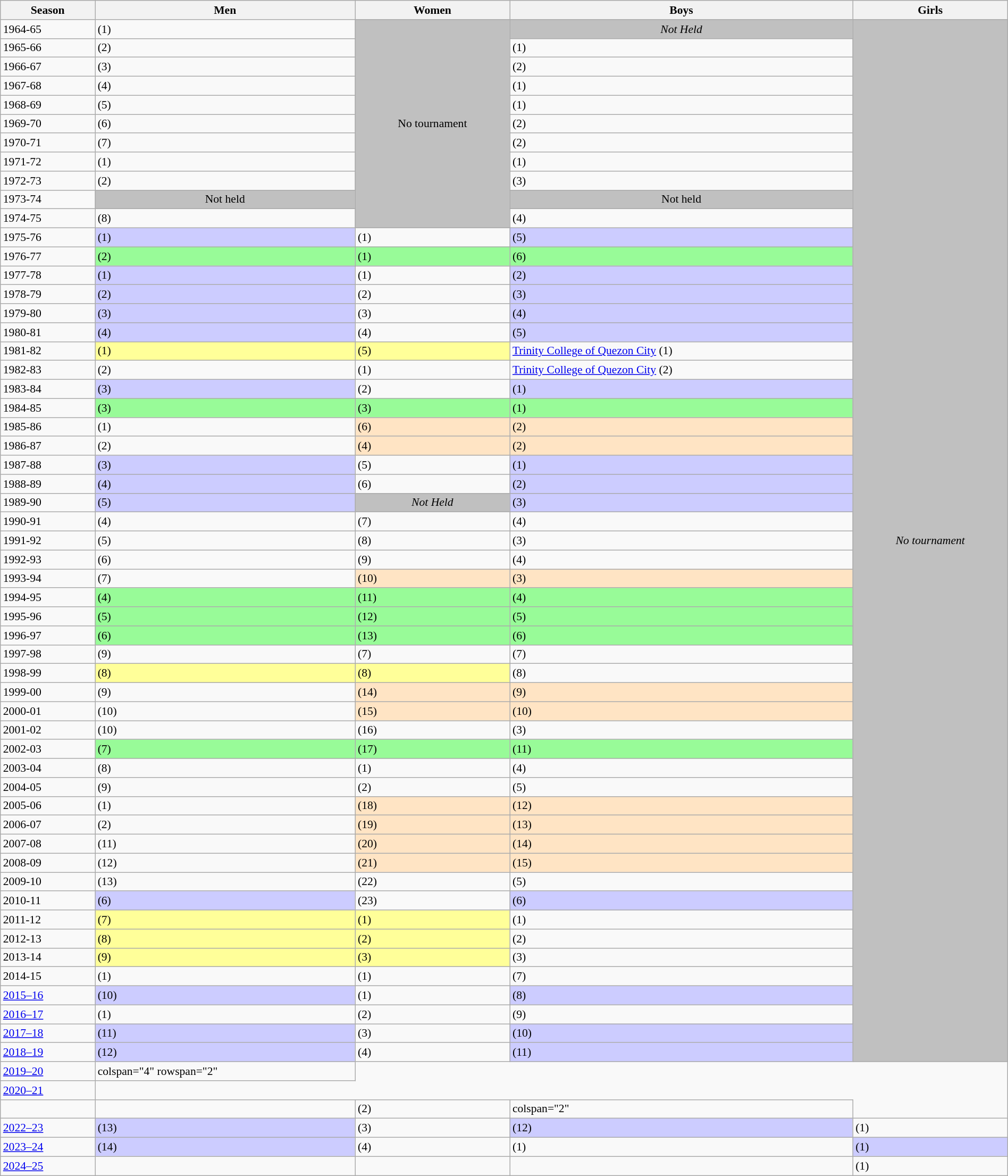<table class="wikitable" width="100%" style="font-size:90%;">
<tr bgcolor="#efefef">
<th>Season</th>
<th>Men</th>
<th>Women</th>
<th>Boys</th>
<th>Girls</th>
</tr>
<tr>
<td>1964-65</td>
<td> (1)</td>
<td rowspan="11" bgcolor=silver align=center>No tournament</td>
<td bgcolor="silver" align="center"><em>Not Held</em></td>
<td rowspan="55" bgcolor=silver align=center><em>No tournament</em></td>
</tr>
<tr>
<td>1965-66</td>
<td> (2)</td>
<td>  (1)</td>
</tr>
<tr>
<td>1966-67</td>
<td> (3)</td>
<td>  (2)</td>
</tr>
<tr>
<td>1967-68</td>
<td> (4)</td>
<td> (1)</td>
</tr>
<tr>
<td>1968-69</td>
<td> (5)</td>
<td> (1)</td>
</tr>
<tr>
<td>1969-70</td>
<td> (6)</td>
<td> (2)</td>
</tr>
<tr>
<td>1970-71</td>
<td> (7)</td>
<td> (2)</td>
</tr>
<tr>
<td>1971-72</td>
<td> (1)</td>
<td> (1)</td>
</tr>
<tr>
<td>1972-73</td>
<td> (2)</td>
<td> (3)</td>
</tr>
<tr>
<td>1973-74</td>
<td bgcolor=silver align=center>Not held</td>
<td bgcolor="silver" align="center">Not held</td>
</tr>
<tr>
<td>1974-75</td>
<td> (8)</td>
<td> (4)</td>
</tr>
<tr>
<td>1975-76</td>
<td bgcolor=#CCCCFF> (1)</td>
<td> (1)</td>
<td bgcolor=#CCCCFF> (5)</td>
</tr>
<tr>
<td>1976-77</td>
<td bgcolor=#98FB98> (2)</td>
<td bgcolor=#98FB98> (1)</td>
<td bgcolor=#98FB98> (6)</td>
</tr>
<tr>
<td>1977-78</td>
<td bgcolor=#CCCCFF> (1)</td>
<td> (1)</td>
<td bgcolor=#CCCCFF> (2)</td>
</tr>
<tr>
<td>1978-79</td>
<td bgcolor=#CCCCFF> (2)</td>
<td> (2)</td>
<td bgcolor=#CCCCFF> (3)</td>
</tr>
<tr>
<td>1979-80</td>
<td bgcolor=#CCCCFF> (3)</td>
<td> (3)</td>
<td bgcolor=#CCCCFF> (4)</td>
</tr>
<tr>
<td>1980-81</td>
<td bgcolor=#CCCCFF> (4)</td>
<td> (4)</td>
<td bgcolor=#CCCCFF> (5)</td>
</tr>
<tr>
<td>1981-82</td>
<td bgcolor=#FFFF99> (1)</td>
<td bgcolor=#FFFF99> (5)</td>
<td> <a href='#'>Trinity College of Quezon City</a> (1)</td>
</tr>
<tr>
<td>1982-83</td>
<td> (2)</td>
<td> (1)</td>
<td> <a href='#'>Trinity College of Quezon City</a> (2)</td>
</tr>
<tr>
<td>1983-84</td>
<td bgcolor=#CCCCFF> (3)</td>
<td> (2)</td>
<td bgcolor=#CCCCFF>  (1)</td>
</tr>
<tr>
<td>1984-85</td>
<td bgcolor="#98FB98"> (3)</td>
<td bgcolor="#98FB98"> (3)</td>
<td bgcolor="#98FB98"> (1)</td>
</tr>
<tr>
<td>1985-86</td>
<td> (1)</td>
<td bgcolor=#FFE4C4> (6)</td>
<td bgcolor=#FFE4C4> (2)</td>
</tr>
<tr>
<td>1986-87</td>
<td> (2)</td>
<td bgcolor=#FFE4C4> (4)</td>
<td bgcolor=#FFE4C4> (2)</td>
</tr>
<tr>
<td>1987-88</td>
<td bgcolor=#CCCCFF> (3)</td>
<td> (5)</td>
<td bgcolor=#CCCCFF> (1)</td>
</tr>
<tr>
<td>1988-89</td>
<td bgcolor=#CCCCFF> (4)</td>
<td> (6)</td>
<td bgcolor=#CCCCFF> (2)</td>
</tr>
<tr>
<td>1989-90</td>
<td bgcolor=#CCCCFF> (5)</td>
<td bgcolor=silver align=center><em>Not Held</em></td>
<td bgcolor=#CCCCFF> (3)</td>
</tr>
<tr>
<td>1990-91</td>
<td> (4)</td>
<td> (7)</td>
<td> (4)</td>
</tr>
<tr>
<td>1991-92</td>
<td> (5)</td>
<td> (8)</td>
<td> (3)</td>
</tr>
<tr>
<td>1992-93</td>
<td> (6)</td>
<td> (9)</td>
<td> (4)</td>
</tr>
<tr>
<td>1993-94</td>
<td> (7)</td>
<td bgcolor=#FFE4C4> (10)</td>
<td bgcolor=#FFE4C4> (3)</td>
</tr>
<tr>
<td>1994-95</td>
<td bgcolor="#98FB98"> (4)</td>
<td bgcolor="#98FB98"> (11)</td>
<td bgcolor="#98FB98"> (4)</td>
</tr>
<tr>
<td>1995-96</td>
<td bgcolor="#98FB98"> (5)</td>
<td bgcolor="#98FB98"> (12)</td>
<td bgcolor="#98FB98"> (5)</td>
</tr>
<tr>
<td>1996-97</td>
<td bgcolor="#98FB98"> (6)</td>
<td bgcolor="#98FB98"> (13)</td>
<td bgcolor="#98FB98"> (6)</td>
</tr>
<tr>
<td>1997-98</td>
<td> (9)</td>
<td> (7)</td>
<td> (7)</td>
</tr>
<tr>
<td>1998-99</td>
<td bgcolor=#FFFF99> (8)</td>
<td bgcolor=#FFFF99> (8)</td>
<td> (8)</td>
</tr>
<tr>
<td>1999-00</td>
<td> (9)</td>
<td bgcolor=#FFE4C4> (14)</td>
<td bgcolor=#FFE4C4> (9)</td>
</tr>
<tr>
<td>2000-01</td>
<td> (10)</td>
<td bgcolor=#FFE4C4> (15)</td>
<td bgcolor=#FFE4C4> (10)</td>
</tr>
<tr>
<td>2001-02</td>
<td> (10)</td>
<td> (16)</td>
<td> (3)</td>
</tr>
<tr>
<td>2002-03</td>
<td bgcolor="#98FB98"> (7)</td>
<td bgcolor="#98FB98"> (17)</td>
<td bgcolor="#98FB98"> (11)</td>
</tr>
<tr>
<td>2003-04</td>
<td> (8)</td>
<td> (1)</td>
<td> (4)</td>
</tr>
<tr>
<td>2004-05</td>
<td> (9)</td>
<td> (2)</td>
<td> (5)</td>
</tr>
<tr>
<td>2005-06</td>
<td> (1)</td>
<td bgcolor=#FFE4C4> (18)</td>
<td bgcolor=#FFE4C4> (12)</td>
</tr>
<tr>
<td>2006-07</td>
<td> (2)</td>
<td bgcolor=#FFE4C4> (19)</td>
<td bgcolor=#FFE4C4> (13)</td>
</tr>
<tr>
<td>2007-08</td>
<td> (11)</td>
<td bgcolor=#FFE4C4> (20)</td>
<td bgcolor=#FFE4C4> (14)</td>
</tr>
<tr>
<td>2008-09</td>
<td> (12)</td>
<td bgcolor=#FFE4C4> (21)</td>
<td bgcolor=#FFE4C4> (15)</td>
</tr>
<tr>
<td>2009-10</td>
<td> (13)</td>
<td> (22)</td>
<td> (5)</td>
</tr>
<tr>
<td>2010-11</td>
<td bgcolor=#CCCCFF> (6)</td>
<td> (23)</td>
<td bgcolor=#CCCCFF> (6)</td>
</tr>
<tr>
<td>2011-12</td>
<td bgcolor=#FFFF99> (7)</td>
<td bgcolor=#FFFF99> (1)</td>
<td> (1)</td>
</tr>
<tr>
<td>2012-13</td>
<td bgcolor=#FFFF99> (8)</td>
<td bgcolor=#FFFF99> (2)</td>
<td> (2)</td>
</tr>
<tr>
<td>2013-14</td>
<td bgcolor=#FFFF99> (9)</td>
<td bgcolor=#FFFF99> (3)</td>
<td> (3)</td>
</tr>
<tr>
<td>2014-15</td>
<td> (1)</td>
<td> (1)</td>
<td> (7)</td>
</tr>
<tr>
<td><a href='#'>2015–16</a></td>
<td bgcolor=#CCCCFF> (10)</td>
<td> (1)</td>
<td bgcolor=#CCCCFF> (8)</td>
</tr>
<tr>
<td><a href='#'>2016–17</a></td>
<td> (1)</td>
<td> (2)</td>
<td> (9)</td>
</tr>
<tr>
<td><a href='#'>2017–18</a></td>
<td bgcolor=#CCCCFF> (11)</td>
<td> (3)</td>
<td bgcolor=#CCCCFF> (10)</td>
</tr>
<tr>
<td><a href='#'>2018–19</a></td>
<td bgcolor=#CCCCFF> (12)</td>
<td> (4)</td>
<td bgcolor=#CCCCFF> (11)</td>
</tr>
<tr>
<td><a href='#'>2019–20</a></td>
<td>colspan="4" rowspan="2" </td>
</tr>
<tr>
<td><a href='#'>2020–21</a></td>
</tr>
<tr>
<td><a href='#'></a></td>
<td></td>
<td> (2)</td>
<td>colspan="2" </td>
</tr>
<tr>
<td><a href='#'>2022–23</a></td>
<td bgcolor=#CCCCFF> (13)</td>
<td> (3)</td>
<td bgcolor=#CCCCFF> (12)</td>
<td> (1)</td>
</tr>
<tr>
<td><a href='#'>2023–24</a></td>
<td bgcolor=#CCCCFF> (14)</td>
<td> (4)</td>
<td> (1)</td>
<td bgcolor=#CCCCFF> (1)</td>
</tr>
<tr>
<td><a href='#'>2024–25</a></td>
<td></td>
<td></td>
<td></td>
<td> (1)</td>
</tr>
</table>
